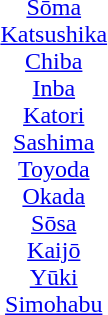<table width="415px" align="right" cellpadding="0" cellspacing="0">
<tr>
<th style="text-align:center"></th>
</tr>
<tr>
<td align=center><div><br><div><a href='#'>Sōma</a></div>
<div><a href='#'>Katsushika</a></div>
<div><a href='#'>Chiba</a></div>
<div><a href='#'>Inba</a></div>
<div><a href='#'>Katori</a></div>
<div><a href='#'>Sashima</a></div>
<div><a href='#'>Toyoda</a></div>
<div><a href='#'>Okada</a></div>
<div><a href='#'>Sōsa</a></div>
<div><a href='#'>Kaijō</a></div>
<div><a href='#'>Yūki</a></div>
<div><a href='#'>Simohabu</a></div>
</div></td>
</tr>
</table>
